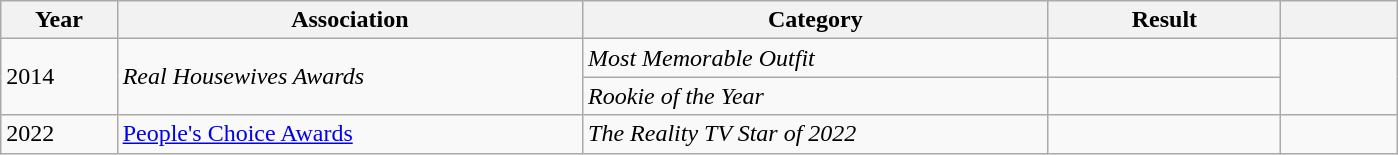<table class="wikitable sortable">
<tr>
<th width=5%>Year</th>
<th width=20%>Association</th>
<th width=20%>Category</th>
<th width=10%>Result</th>
<th width=5% class="unsortable"></th>
</tr>
<tr>
<td rowspan="2">2014</td>
<td rowspan="2"><em>Real Housewives Awards</em></td>
<td><em>Most Memorable Outfit</em></td>
<td></td>
<td rowspan="2"></td>
</tr>
<tr>
<td><em>Rookie of the Year</em></td>
<td></td>
</tr>
<tr>
<td>2022</td>
<td><a href='#'>People's Choice Awards</a></td>
<td><em>The Reality TV Star of 2022</em></td>
<td></td>
<td></td>
</tr>
</table>
